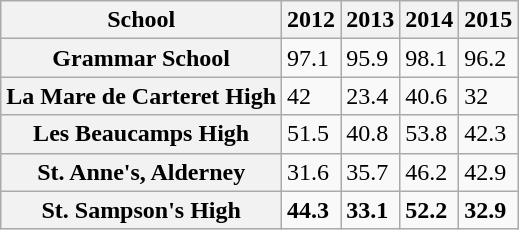<table class="wikitable plainrowheaders sortable">
<tr>
<th scope="col">School</th>
<th scope="col">2012</th>
<th scope="col">2013</th>
<th scope="col">2014</th>
<th scope="col">2015</th>
</tr>
<tr>
<th scope="row">Grammar School</th>
<td>97.1</td>
<td>95.9</td>
<td>98.1</td>
<td>96.2</td>
</tr>
<tr>
<th scope="row">La Mare de Carteret High</th>
<td>42</td>
<td>23.4</td>
<td>40.6</td>
<td>32</td>
</tr>
<tr>
<th scope="row">Les Beaucamps High</th>
<td>51.5</td>
<td>40.8</td>
<td>53.8</td>
<td>42.3</td>
</tr>
<tr>
<th scope="row">St. Anne's, Alderney</th>
<td>31.6</td>
<td>35.7</td>
<td>46.2</td>
<td>42.9</td>
</tr>
<tr>
<th scope="row"><strong>St. Sampson's High</strong></th>
<td><strong>44.3</strong></td>
<td><strong>33.1</strong></td>
<td><strong>52.2</strong></td>
<td><strong>32.9</strong></td>
</tr>
</table>
